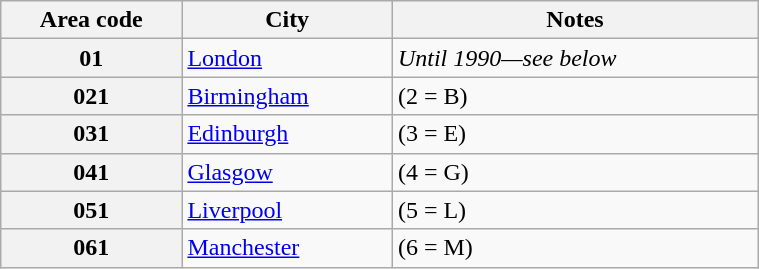<table class="wikitable" style="width: 40%; margin-left: 1.5em;">
<tr>
<th scope="col">Area code</th>
<th scope="col">City</th>
<th scope="col">Notes</th>
</tr>
<tr>
<th scope="row">01</th>
<td><a href='#'>London</a></td>
<td><em>Until 1990—see below</em></td>
</tr>
<tr>
<th scope="row">021</th>
<td><a href='#'>Birmingham</a></td>
<td>(2 = B)</td>
</tr>
<tr>
<th scope="row">031</th>
<td><a href='#'>Edinburgh</a></td>
<td>(3 = E)</td>
</tr>
<tr>
<th scope="row">041</th>
<td><a href='#'>Glasgow</a></td>
<td>(4 = G)</td>
</tr>
<tr>
<th scope="row">051</th>
<td><a href='#'>Liverpool</a></td>
<td>(5 = L)</td>
</tr>
<tr>
<th scope="row">061</th>
<td><a href='#'>Manchester</a></td>
<td>(6 = M)</td>
</tr>
</table>
